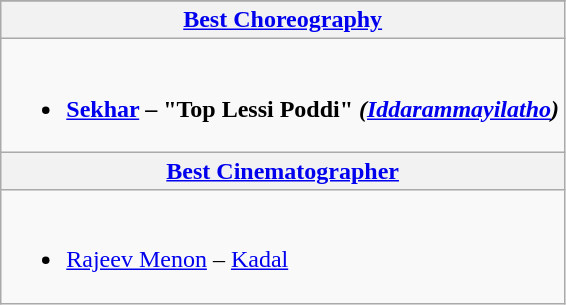<table class="wikitable">
<tr>
</tr>
<tr>
<th colspan=2><a href='#'>Best Choreography</a></th>
</tr>
<tr>
<td colspan=2><br><ul><li><strong><a href='#'>Sekhar</a> – "Top Lessi Poddi" <em>(<a href='#'>Iddarammayilatho</a>)<strong><em></li></ul></td>
</tr>
<tr>
<th colspan=2><a href='#'>Best Cinematographer</a></th>
</tr>
<tr>
<td colspan=2><br><ul><li></strong><a href='#'>Rajeev Menon</a> – </em><a href='#'>Kadal</a></em></strong></li></ul></td>
</tr>
</table>
